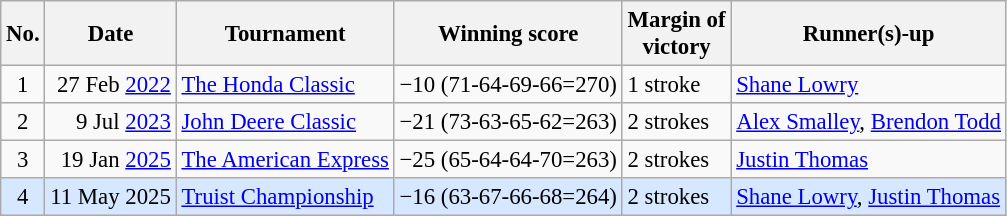<table class="wikitable" style="font-size:95%;">
<tr>
<th>No.</th>
<th>Date</th>
<th>Tournament</th>
<th>Winning score</th>
<th>Margin of<br>victory</th>
<th>Runner(s)-up</th>
</tr>
<tr>
<td align=center>1</td>
<td align=right>27 Feb <a href='#'>2022</a></td>
<td><a href='#'>The Honda Classic</a></td>
<td>−10 (71-64-69-66=270)</td>
<td>1 stroke</td>
<td> <a href='#'>Shane Lowry</a></td>
</tr>
<tr>
<td align=center>2</td>
<td align=right>9 Jul <a href='#'>2023</a></td>
<td><a href='#'>John Deere Classic</a></td>
<td>−21 (73-63-65-62=263)</td>
<td>2 strokes</td>
<td> <a href='#'>Alex Smalley</a>,  <a href='#'>Brendon Todd</a></td>
</tr>
<tr>
<td align=center>3</td>
<td align=right>19 Jan <a href='#'>2025</a></td>
<td><a href='#'>The American Express</a></td>
<td>−25 (65-64-64-70=263)</td>
<td>2 strokes</td>
<td> <a href='#'>Justin Thomas</a></td>
</tr>
<tr style="background:#D6E8FF;">
<td align=center>4</td>
<td align=right>11 May 2025</td>
<td><a href='#'>Truist Championship</a></td>
<td>−16 (63-67-66-68=264)</td>
<td>2 strokes</td>
<td> <a href='#'>Shane Lowry</a>,  <a href='#'>Justin Thomas</a></td>
</tr>
</table>
